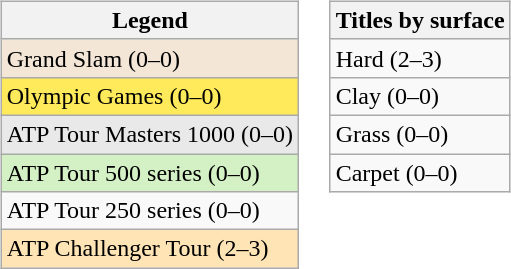<table>
<tr style="vertical-align:top">
<td><br><table class=wikitable>
<tr>
<th>Legend</th>
</tr>
<tr style="background:#f3e6d7;">
<td>Grand Slam (0–0)</td>
</tr>
<tr style="background:#ffea5c;">
<td>Olympic Games (0–0)</td>
</tr>
<tr style="background:#e9e9e9;">
<td>ATP Tour Masters 1000 (0–0)</td>
</tr>
<tr style="background:#d4f1c5;">
<td>ATP Tour 500 series (0–0)</td>
</tr>
<tr>
<td>ATP Tour 250 series (0–0)</td>
</tr>
<tr style="background:moccasin">
<td>ATP Challenger Tour (2–3)</td>
</tr>
</table>
</td>
<td><br><table class=wikitable>
<tr>
<th>Titles by surface</th>
</tr>
<tr>
<td>Hard (2–3)</td>
</tr>
<tr>
<td>Clay (0–0)</td>
</tr>
<tr>
<td>Grass (0–0)</td>
</tr>
<tr>
<td>Carpet (0–0)</td>
</tr>
</table>
</td>
</tr>
</table>
